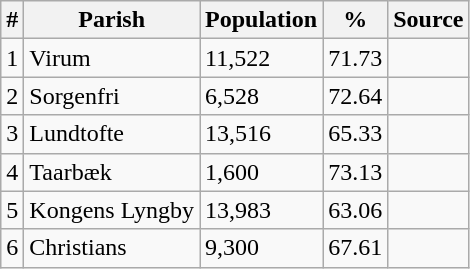<table class="wikitable sortable">
<tr>
<th rowspan="1">#</th>
<th rowspan="1">Parish</th>
<th rowspan="1">Population</th>
<th rowspan="1">%</th>
<th rowspan="1">Source</th>
</tr>
<tr>
<td>1</td>
<td>Virum</td>
<td>11,522</td>
<td>71.73</td>
<td></td>
</tr>
<tr>
<td>2</td>
<td>Sorgenfri</td>
<td>6,528</td>
<td>72.64</td>
<td></td>
</tr>
<tr>
<td>3</td>
<td>Lundtofte</td>
<td>13,516</td>
<td>65.33</td>
<td></td>
</tr>
<tr>
<td>4</td>
<td>Taarbæk</td>
<td>1,600</td>
<td>73.13</td>
<td></td>
</tr>
<tr>
<td>5</td>
<td>Kongens Lyngby</td>
<td>13,983</td>
<td>63.06</td>
<td></td>
</tr>
<tr>
<td>6</td>
<td>Christians</td>
<td>9,300</td>
<td>67.61</td>
<td></td>
</tr>
</table>
